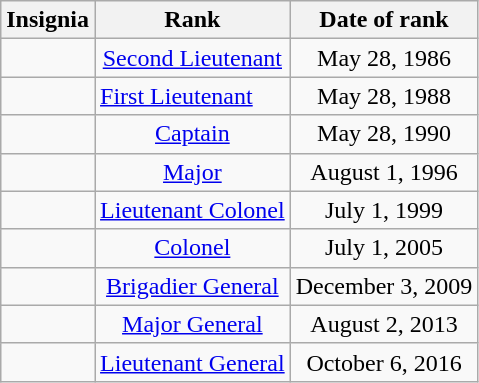<table class="wikitable">
<tr>
<th>Insignia</th>
<th>Rank</th>
<th>Date of rank</th>
</tr>
<tr>
<td align="center"></td>
<td align="center"><a href='#'>Second Lieutenant</a></td>
<td align="center">May 28, 1986</td>
</tr>
<tr>
<td align="center"></td>
<td><a href='#'>First Lieutenant</a></td>
<td align="center">May 28, 1988</td>
</tr>
<tr>
<td align="center"></td>
<td align="center"><a href='#'>Captain</a></td>
<td align="center">May 28, 1990</td>
</tr>
<tr>
<td align="center"></td>
<td align="center"><a href='#'>Major</a></td>
<td align="center">August 1, 1996</td>
</tr>
<tr>
<td align="center"></td>
<td align="center"><a href='#'>Lieutenant Colonel</a></td>
<td align="center">July 1, 1999</td>
</tr>
<tr>
<td align="center"></td>
<td align="center"><a href='#'>Colonel</a></td>
<td align="center">July 1, 2005</td>
</tr>
<tr>
<td align="center"></td>
<td align="center"><a href='#'>Brigadier General</a></td>
<td align="center">December 3, 2009</td>
</tr>
<tr>
<td align="center"></td>
<td align="center"><a href='#'>Major General</a></td>
<td align="center">August 2, 2013</td>
</tr>
<tr>
<td align="center"></td>
<td align="center"><a href='#'>Lieutenant General</a></td>
<td align="center">October 6, 2016</td>
</tr>
</table>
